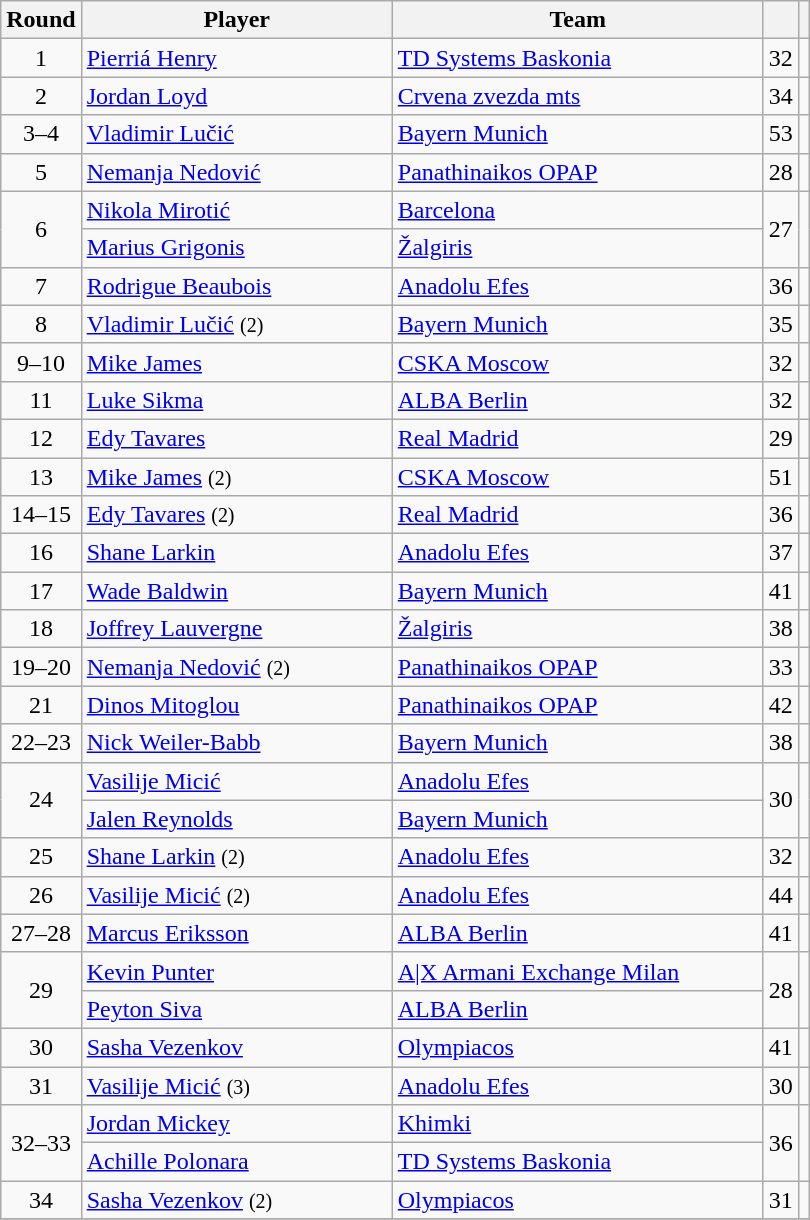<table class="wikitable sortable" style="text-align: center;">
<tr>
<th>Round</th>
<th style="width:200px;">Player</th>
<th style="width:240px;">Team</th>
<th><a href='#'></a></th>
<th></th>
</tr>
<tr>
<td>1</td>
<td style="text-align:left;"> <a href='#'>Pierriá Henry</a></td>
<td style="text-align:left;"> <a href='#'>TD Systems Baskonia</a></td>
<td>32</td>
<td></td>
</tr>
<tr>
<td>2</td>
<td style="text-align:left;"> <a href='#'>Jordan Loyd</a></td>
<td style="text-align:left;"> <a href='#'>Crvena zvezda mts</a></td>
<td>34</td>
<td></td>
</tr>
<tr>
<td>3–4</td>
<td style="text-align:left;"> <a href='#'>Vladimir Lučić</a></td>
<td style="text-align:left;"> <a href='#'>Bayern Munich</a></td>
<td>53</td>
<td></td>
</tr>
<tr>
<td>5</td>
<td style="text-align:left;"> <a href='#'>Nemanja Nedović</a></td>
<td style="text-align:left;"> <a href='#'>Panathinaikos OPAP</a></td>
<td>28</td>
<td></td>
</tr>
<tr>
<td rowspan=2>6</td>
<td style="text-align:left;"> <a href='#'>Nikola Mirotić</a></td>
<td style="text-align:left;"> <a href='#'>Barcelona</a></td>
<td rowspan=2>27</td>
<td rowspan=2></td>
</tr>
<tr>
<td style="text-align:left;"> <a href='#'>Marius Grigonis</a></td>
<td style="text-align:left;"> <a href='#'>Žalgiris</a></td>
</tr>
<tr>
<td>7</td>
<td style="text-align:left;"> <a href='#'>Rodrigue Beaubois</a></td>
<td style="text-align:left;"> <a href='#'>Anadolu Efes</a></td>
<td>36</td>
<td></td>
</tr>
<tr>
<td>8</td>
<td style="text-align:left;"> <a href='#'>Vladimir Lučić</a> <small>(2)</small></td>
<td style="text-align:left;"> <a href='#'>Bayern Munich</a></td>
<td>35</td>
<td></td>
</tr>
<tr>
<td>9–10</td>
<td style="text-align:left;"> <a href='#'>Mike James</a></td>
<td style="text-align:left;"> <a href='#'>CSKA Moscow</a></td>
<td>32</td>
<td></td>
</tr>
<tr>
<td>11</td>
<td style="text-align:left;"> <a href='#'>Luke Sikma</a></td>
<td style="text-align:left;"> <a href='#'>ALBA Berlin</a></td>
<td>32</td>
<td></td>
</tr>
<tr>
<td>12</td>
<td style="text-align:left;"> <a href='#'>Edy Tavares</a></td>
<td style="text-align:left;"> <a href='#'>Real Madrid</a></td>
<td>29</td>
<td></td>
</tr>
<tr>
<td>13</td>
<td style="text-align:left;"> <a href='#'>Mike James</a> <small>(2)</small></td>
<td style="text-align:left;"> <a href='#'>CSKA Moscow</a></td>
<td>51</td>
<td></td>
</tr>
<tr>
<td>14–15</td>
<td style="text-align:left;"> <a href='#'>Edy Tavares</a> <small>(2)</small></td>
<td style="text-align:left;"> <a href='#'>Real Madrid</a></td>
<td>36</td>
<td></td>
</tr>
<tr>
<td>16</td>
<td style="text-align:left;"> <a href='#'>Shane Larkin</a></td>
<td style="text-align:left;"> <a href='#'>Anadolu Efes</a></td>
<td>37</td>
<td></td>
</tr>
<tr>
<td>17</td>
<td style="text-align:left;"> <a href='#'>Wade Baldwin</a></td>
<td style="text-align:left;"> <a href='#'>Bayern Munich</a></td>
<td>41</td>
<td></td>
</tr>
<tr>
<td>18</td>
<td style="text-align:left;"> <a href='#'>Joffrey Lauvergne</a></td>
<td style="text-align:left;"> <a href='#'>Žalgiris</a></td>
<td>38</td>
<td></td>
</tr>
<tr>
<td>19–20</td>
<td style="text-align:left;"> <a href='#'>Nemanja Nedović</a> <small>(2)</small></td>
<td style="text-align:left;"> <a href='#'>Panathinaikos OPAP</a></td>
<td>33</td>
<td></td>
</tr>
<tr>
<td>21</td>
<td style="text-align:left;"> <a href='#'>Dinos Mitoglou</a></td>
<td style="text-align:left;"> <a href='#'>Panathinaikos OPAP</a></td>
<td>42</td>
<td></td>
</tr>
<tr>
<td>22–23</td>
<td style="text-align:left;"> <a href='#'>Nick Weiler-Babb</a></td>
<td style="text-align:left;"> <a href='#'>Bayern Munich</a></td>
<td>38</td>
<td></td>
</tr>
<tr>
<td rowspan=2>24</td>
<td style="text-align:left;"> <a href='#'>Vasilije Micić</a></td>
<td style="text-align:left;"> <a href='#'>Anadolu Efes</a></td>
<td rowspan=2>30</td>
<td rowspan=2></td>
</tr>
<tr>
<td style="text-align:left;"> <a href='#'>Jalen Reynolds</a></td>
<td style="text-align:left;"> <a href='#'>Bayern Munich</a></td>
</tr>
<tr>
<td>25</td>
<td style="text-align:left;"> <a href='#'>Shane Larkin</a> <small>(2)</small></td>
<td style="text-align:left;"> <a href='#'>Anadolu Efes</a></td>
<td>32</td>
<td></td>
</tr>
<tr>
<td>26</td>
<td style="text-align:left;"> <a href='#'>Vasilije Micić</a> <small>(2)</small></td>
<td style="text-align:left;"> <a href='#'>Anadolu Efes</a></td>
<td>44</td>
<td></td>
</tr>
<tr>
<td>27–28</td>
<td style="text-align:left;"> <a href='#'>Marcus Eriksson</a></td>
<td style="text-align:left;"> <a href='#'>ALBA Berlin</a></td>
<td>41</td>
<td></td>
</tr>
<tr>
<td rowspan=2>29</td>
<td style="text-align:left;"> <a href='#'>Kevin Punter</a></td>
<td style="text-align:left;"> <a href='#'>A|X Armani Exchange Milan</a></td>
<td rowspan=2>28</td>
<td rowspan=2></td>
</tr>
<tr>
<td style="text-align:left;"> <a href='#'>Peyton Siva</a></td>
<td style="text-align:left;"> <a href='#'>ALBA Berlin</a></td>
</tr>
<tr>
<td>30</td>
<td style="text-align:left;"> <a href='#'>Sasha Vezenkov</a></td>
<td style="text-align:left;"> <a href='#'>Olympiacos</a></td>
<td>41</td>
<td></td>
</tr>
<tr>
<td>31</td>
<td style="text-align:left;"> <a href='#'>Vasilije Micić</a> <small>(3)</small></td>
<td style="text-align:left;"> <a href='#'>Anadolu Efes</a></td>
<td>30</td>
<td></td>
</tr>
<tr>
<td rowspan=2>32–33</td>
<td style="text-align:left;"> <a href='#'>Jordan Mickey</a></td>
<td style="text-align:left;"> <a href='#'>Khimki</a></td>
<td rowspan=2>36</td>
<td rowspan=2></td>
</tr>
<tr>
<td style="text-align:left;"> <a href='#'>Achille Polonara</a></td>
<td style="text-align:left;"> <a href='#'>TD Systems Baskonia</a></td>
</tr>
<tr>
<td>34</td>
<td style="text-align:left;"> <a href='#'>Sasha Vezenkov</a> <small>(2)</small></td>
<td style="text-align:left;"> <a href='#'>Olympiacos</a></td>
<td>31</td>
<td></td>
</tr>
<tr>
</tr>
</table>
